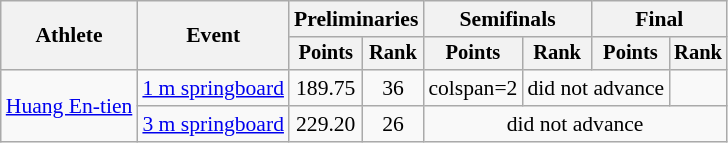<table class=wikitable style="font-size:90%;">
<tr>
<th rowspan="2">Athlete</th>
<th rowspan="2">Event</th>
<th colspan="2">Preliminaries</th>
<th colspan="2">Semifinals</th>
<th colspan="2">Final</th>
</tr>
<tr style="font-size:95%">
<th>Points</th>
<th>Rank</th>
<th>Points</th>
<th>Rank</th>
<th>Points</th>
<th>Rank</th>
</tr>
<tr align=center>
<td align=left rowspan=2><a href='#'>Huang En-tien</a></td>
<td align=left><a href='#'>1 m springboard</a></td>
<td>189.75</td>
<td>36</td>
<td>colspan=2 </td>
<td colspan=2>did not advance</td>
</tr>
<tr align=center>
<td align=left><a href='#'>3 m springboard</a></td>
<td>229.20</td>
<td>26</td>
<td colspan=4>did not advance</td>
</tr>
</table>
